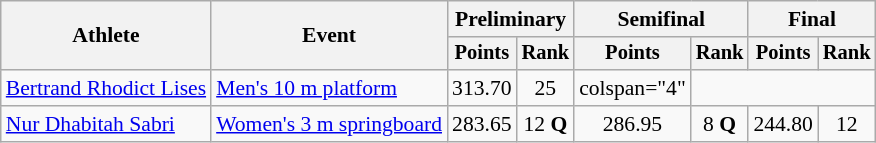<table class=wikitable style=font-size:90%;text-align:center>
<tr>
<th rowspan=2>Athlete</th>
<th rowspan=2>Event</th>
<th colspan=2>Preliminary</th>
<th colspan=2>Semifinal</th>
<th colspan=2>Final</th>
</tr>
<tr style=font-size:95%>
<th>Points</th>
<th>Rank</th>
<th>Points</th>
<th>Rank</th>
<th>Points</th>
<th>Rank</th>
</tr>
<tr align=center>
<td align=left><a href='#'>Bertrand Rhodict Lises</a></td>
<td align=left><a href='#'>Men's 10 m platform</a></td>
<td>313.70</td>
<td>25</td>
<td>colspan="4" </td>
</tr>
<tr>
<td align=left><a href='#'>Nur Dhabitah Sabri</a></td>
<td align=left><a href='#'>Women's 3 m springboard</a></td>
<td>283.65</td>
<td>12 <strong>Q</strong></td>
<td>286.95</td>
<td>8 <strong>Q</strong></td>
<td>244.80</td>
<td>12</td>
</tr>
</table>
